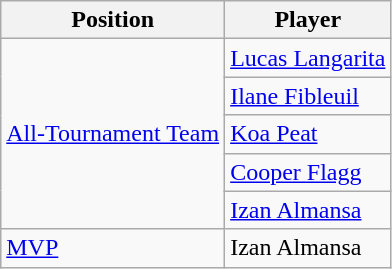<table class="wikitable">
<tr>
<th>Position</th>
<th>Player</th>
</tr>
<tr>
<td rowspan=5><a href='#'>All-Tournament Team</a></td>
<td> <a href='#'>Lucas Langarita</a></td>
</tr>
<tr>
<td> <a href='#'>Ilane Fibleuil</a></td>
</tr>
<tr>
<td> <a href='#'>Koa Peat</a></td>
</tr>
<tr>
<td> <a href='#'>Cooper Flagg</a></td>
</tr>
<tr>
<td> <a href='#'>Izan Almansa</a></td>
</tr>
<tr>
<td><a href='#'>MVP</a></td>
<td> Izan Almansa</td>
</tr>
</table>
